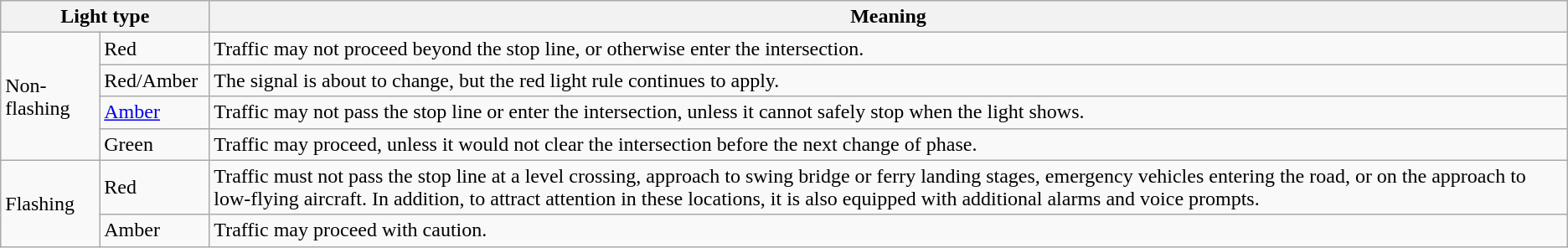<table class="wikitable">
<tr>
<th colspan="2">Light type</th>
<th>Meaning</th>
</tr>
<tr>
<td rowspan="4">Non-flashing</td>
<td width=80>Red</td>
<td>Traffic may not proceed beyond the stop line, or otherwise enter the intersection.</td>
</tr>
<tr>
<td>Red/Amber</td>
<td>The signal is about to change, but the red light rule continues to apply.</td>
</tr>
<tr>
<td><a href='#'>Amber</a></td>
<td>Traffic may not pass the stop line or enter the intersection, unless it cannot safely stop when the light shows.</td>
</tr>
<tr>
<td>Green</td>
<td>Traffic may proceed, unless it would not clear the intersection before the next change of phase.</td>
</tr>
<tr>
<td rowspan="2">Flashing</td>
<td>Red</td>
<td>Traffic must not pass the stop line at a level crossing, approach to swing bridge or ferry landing stages, emergency vehicles entering the road, or on the approach to low-flying aircraft. In addition, to attract attention in these locations, it is also equipped with additional alarms and voice prompts.</td>
</tr>
<tr>
<td>Amber</td>
<td>Traffic may proceed with caution.</td>
</tr>
</table>
